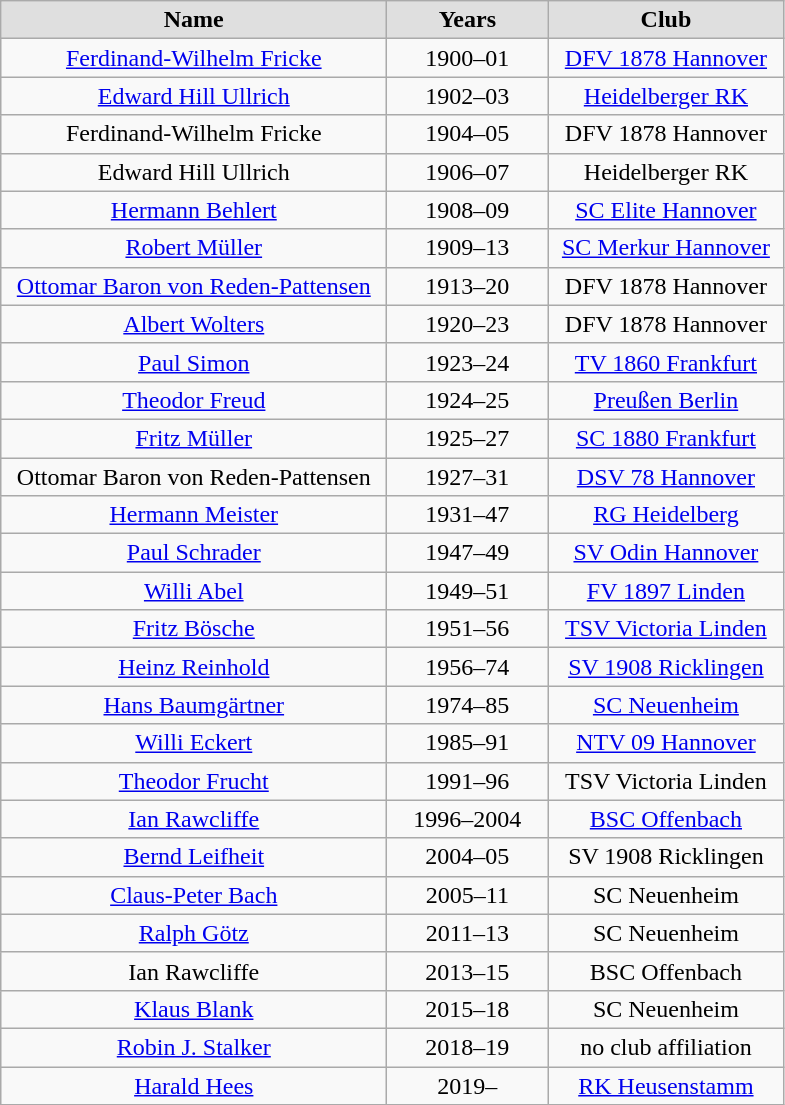<table class="wikitable">
<tr align="center" bgcolor="#dfdfdf">
<td width="250"><strong>Name</strong></td>
<td width="100"><strong>Years</strong></td>
<td width="150"><strong>Club</strong></td>
</tr>
<tr align="center">
<td><a href='#'>Ferdinand-Wilhelm Fricke</a></td>
<td>1900–01</td>
<td><a href='#'>DFV 1878 Hannover</a></td>
</tr>
<tr align="center">
<td><a href='#'>Edward Hill Ullrich</a></td>
<td>1902–03</td>
<td><a href='#'>Heidelberger RK</a></td>
</tr>
<tr align="center">
<td>Ferdinand-Wilhelm Fricke</td>
<td>1904–05</td>
<td>DFV 1878 Hannover</td>
</tr>
<tr align="center">
<td>Edward Hill Ullrich</td>
<td>1906–07</td>
<td>Heidelberger RK</td>
</tr>
<tr align="center">
<td><a href='#'>Hermann Behlert</a></td>
<td>1908–09</td>
<td><a href='#'>SC Elite Hannover</a></td>
</tr>
<tr align="center">
<td><a href='#'>Robert Müller</a></td>
<td>1909–13</td>
<td><a href='#'>SC Merkur Hannover</a></td>
</tr>
<tr align="center">
<td><a href='#'>Ottomar Baron von Reden-Pattensen</a></td>
<td>1913–20</td>
<td>DFV 1878 Hannover</td>
</tr>
<tr align="center">
<td><a href='#'>Albert Wolters</a></td>
<td>1920–23</td>
<td>DFV 1878 Hannover</td>
</tr>
<tr align="center">
<td><a href='#'>Paul Simon</a></td>
<td>1923–24</td>
<td><a href='#'>TV 1860 Frankfurt</a></td>
</tr>
<tr align="center">
<td><a href='#'>Theodor Freud</a></td>
<td>1924–25</td>
<td><a href='#'>Preußen Berlin</a></td>
</tr>
<tr align="center">
<td><a href='#'>Fritz Müller</a></td>
<td>1925–27</td>
<td><a href='#'>SC 1880 Frankfurt</a></td>
</tr>
<tr align="center">
<td>Ottomar Baron von Reden-Pattensen</td>
<td>1927–31</td>
<td><a href='#'>DSV 78 Hannover</a></td>
</tr>
<tr align="center">
<td><a href='#'>Hermann Meister</a></td>
<td>1931–47</td>
<td><a href='#'>RG Heidelberg</a></td>
</tr>
<tr align="center">
<td><a href='#'>Paul Schrader</a></td>
<td>1947–49</td>
<td><a href='#'>SV Odin Hannover</a></td>
</tr>
<tr align="center">
<td><a href='#'>Willi Abel</a></td>
<td>1949–51</td>
<td><a href='#'>FV 1897 Linden</a></td>
</tr>
<tr align="center">
<td><a href='#'>Fritz Bösche</a></td>
<td>1951–56</td>
<td><a href='#'>TSV Victoria Linden</a></td>
</tr>
<tr align="center">
<td><a href='#'>Heinz Reinhold</a></td>
<td>1956–74</td>
<td><a href='#'>SV 1908 Ricklingen</a></td>
</tr>
<tr align="center">
<td><a href='#'>Hans Baumgärtner</a></td>
<td>1974–85</td>
<td><a href='#'>SC Neuenheim</a></td>
</tr>
<tr align="center">
<td><a href='#'>Willi Eckert</a></td>
<td>1985–91</td>
<td><a href='#'>NTV 09 Hannover</a></td>
</tr>
<tr align="center">
<td><a href='#'>Theodor Frucht</a></td>
<td>1991–96</td>
<td>TSV Victoria Linden</td>
</tr>
<tr align="center">
<td><a href='#'>Ian Rawcliffe</a></td>
<td>1996–2004</td>
<td><a href='#'>BSC Offenbach</a></td>
</tr>
<tr align="center">
<td><a href='#'>Bernd Leifheit</a></td>
<td>2004–05</td>
<td>SV 1908 Ricklingen</td>
</tr>
<tr align="center">
<td><a href='#'>Claus-Peter Bach</a></td>
<td>2005–11</td>
<td>SC Neuenheim</td>
</tr>
<tr align="center">
<td><a href='#'>Ralph Götz</a></td>
<td>2011–13</td>
<td>SC Neuenheim</td>
</tr>
<tr align="center">
<td>Ian Rawcliffe</td>
<td>2013–15</td>
<td>BSC Offenbach</td>
</tr>
<tr align="center">
<td><a href='#'>Klaus Blank</a></td>
<td>2015–18</td>
<td>SC Neuenheim</td>
</tr>
<tr align="center">
<td><a href='#'>Robin J. Stalker</a></td>
<td>2018–19</td>
<td>no club affiliation</td>
</tr>
<tr align="center">
<td><a href='#'>Harald Hees</a></td>
<td>2019–</td>
<td><a href='#'>RK Heusenstamm</a></td>
</tr>
</table>
